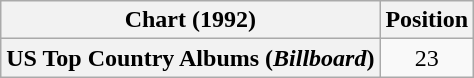<table class="wikitable plainrowheaders" style="text-align:center">
<tr>
<th scope="col">Chart (1992)</th>
<th scope="col">Position</th>
</tr>
<tr>
<th scope="row">US Top Country Albums (<em>Billboard</em>)</th>
<td>23</td>
</tr>
</table>
